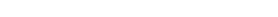<table style="width:22%; text-align:center;">
<tr style="color:white;">
<td style="background:"><strong>15</strong></td>
<td style="background:"><strong>3</strong></td>
<td style="background:"><strong>8</strong></td>
</tr>
</table>
